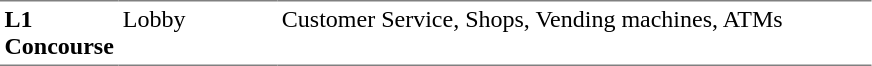<table table border=0 cellspacing=0 cellpadding=3>
<tr>
<td style="border-bottom:solid 1px gray; border-top:solid 1px gray;" valign=top width=50><strong>L1<br>Concourse</strong></td>
<td style="border-bottom:solid 1px gray; border-top:solid 1px gray;" valign=top width=100>Lobby</td>
<td style="border-bottom:solid 1px gray; border-top:solid 1px gray;" valign=top width=390>Customer Service, Shops, Vending machines, ATMs</td>
</tr>
</table>
